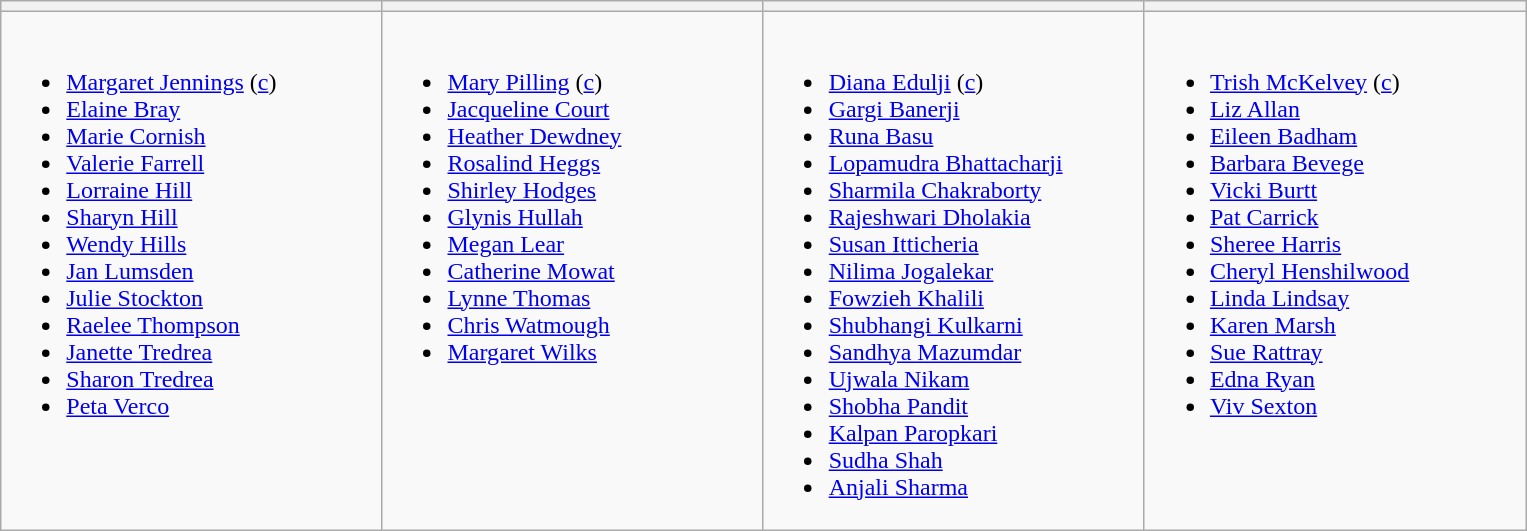<table class="wikitable">
<tr>
<th width=20%></th>
<th width=20%></th>
<th width=20%></th>
<th width=20%></th>
</tr>
<tr>
<td valign=top><br><ul><li><a href='#'>Margaret Jennings</a> (<a href='#'>c</a>)</li><li><a href='#'>Elaine Bray</a></li><li><a href='#'>Marie Cornish</a></li><li><a href='#'>Valerie Farrell</a></li><li><a href='#'>Lorraine Hill</a></li><li><a href='#'>Sharyn Hill</a></li><li><a href='#'>Wendy Hills</a></li><li><a href='#'>Jan Lumsden</a></li><li><a href='#'>Julie Stockton</a></li><li><a href='#'>Raelee Thompson</a></li><li><a href='#'>Janette Tredrea</a></li><li><a href='#'>Sharon Tredrea</a></li><li><a href='#'>Peta Verco</a></li></ul></td>
<td valign=top><br><ul><li><a href='#'>Mary Pilling</a> (<a href='#'>c</a>)</li><li><a href='#'>Jacqueline Court</a></li><li><a href='#'>Heather Dewdney</a></li><li><a href='#'>Rosalind Heggs</a></li><li><a href='#'>Shirley Hodges</a></li><li><a href='#'>Glynis Hullah</a></li><li><a href='#'>Megan Lear</a></li><li><a href='#'>Catherine Mowat</a></li><li><a href='#'>Lynne Thomas</a></li><li><a href='#'>Chris Watmough</a></li><li><a href='#'>Margaret Wilks</a></li></ul></td>
<td valign=top><br><ul><li><a href='#'>Diana Edulji</a> (<a href='#'>c</a>)</li><li><a href='#'>Gargi Banerji</a></li><li><a href='#'>Runa Basu</a></li><li><a href='#'>Lopamudra Bhattacharji</a></li><li><a href='#'>Sharmila Chakraborty</a></li><li><a href='#'>Rajeshwari Dholakia</a></li><li><a href='#'>Susan Itticheria</a></li><li><a href='#'>Nilima Jogalekar</a></li><li><a href='#'>Fowzieh Khalili</a></li><li><a href='#'>Shubhangi Kulkarni</a></li><li><a href='#'>Sandhya Mazumdar</a></li><li><a href='#'>Ujwala Nikam</a></li><li><a href='#'>Shobha Pandit</a></li><li><a href='#'>Kalpan Paropkari</a></li><li><a href='#'>Sudha Shah</a></li><li><a href='#'>Anjali Sharma</a></li></ul></td>
<td valign=top><br><ul><li><a href='#'>Trish McKelvey</a> (<a href='#'>c</a>)</li><li><a href='#'>Liz Allan</a></li><li><a href='#'>Eileen Badham</a></li><li><a href='#'>Barbara Bevege</a></li><li><a href='#'>Vicki Burtt</a></li><li><a href='#'>Pat Carrick</a></li><li><a href='#'>Sheree Harris</a></li><li><a href='#'>Cheryl Henshilwood</a></li><li><a href='#'>Linda Lindsay</a></li><li><a href='#'>Karen Marsh</a></li><li><a href='#'>Sue Rattray</a></li><li><a href='#'>Edna Ryan</a></li><li><a href='#'>Viv Sexton</a></li></ul></td>
</tr>
</table>
